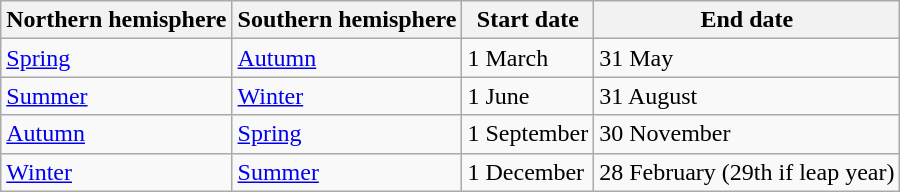<table class="wikitable">
<tr>
<th>Northern hemisphere</th>
<th>Southern hemisphere</th>
<th>Start date</th>
<th>End date</th>
</tr>
<tr>
<td><a href='#'>Spring</a></td>
<td><a href='#'>Autumn</a></td>
<td>1 March</td>
<td>31 May</td>
</tr>
<tr>
<td><a href='#'>Summer</a></td>
<td><a href='#'>Winter</a></td>
<td>1 June</td>
<td>31 August</td>
</tr>
<tr>
<td><a href='#'>Autumn</a></td>
<td><a href='#'>Spring</a></td>
<td>1 September</td>
<td>30 November</td>
</tr>
<tr>
<td><a href='#'>Winter</a></td>
<td><a href='#'>Summer</a></td>
<td>1 December</td>
<td>28 February (29th if leap year)</td>
</tr>
</table>
